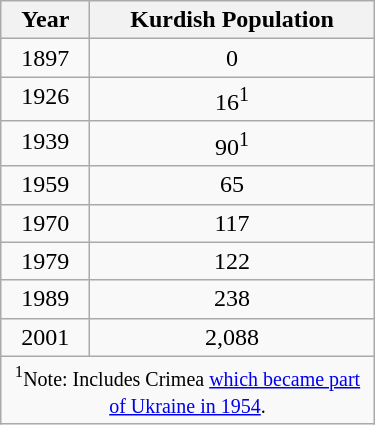<table class="wikitable infobox" style="width: 250px; margin-right: 0; text-align: center; margin:10px">
<tr>
<th>Year</th>
<th>Kurdish Population</th>
</tr>
<tr>
<td>1897</td>
<td>0</td>
</tr>
<tr>
<td>1926</td>
<td>16<sup>1</sup></td>
</tr>
<tr>
<td>1939</td>
<td>90<sup>1</sup></td>
</tr>
<tr>
<td>1959</td>
<td>65</td>
</tr>
<tr>
<td>1970</td>
<td>117</td>
</tr>
<tr>
<td>1979</td>
<td>122</td>
</tr>
<tr>
<td>1989</td>
<td>238</td>
</tr>
<tr>
<td>2001</td>
<td>2,088</td>
</tr>
<tr>
<td colspan="13"><small><sup>1</sup>Note: Includes Crimea <a href='#'>which became part of Ukraine in 1954</a>. </small></td>
</tr>
</table>
